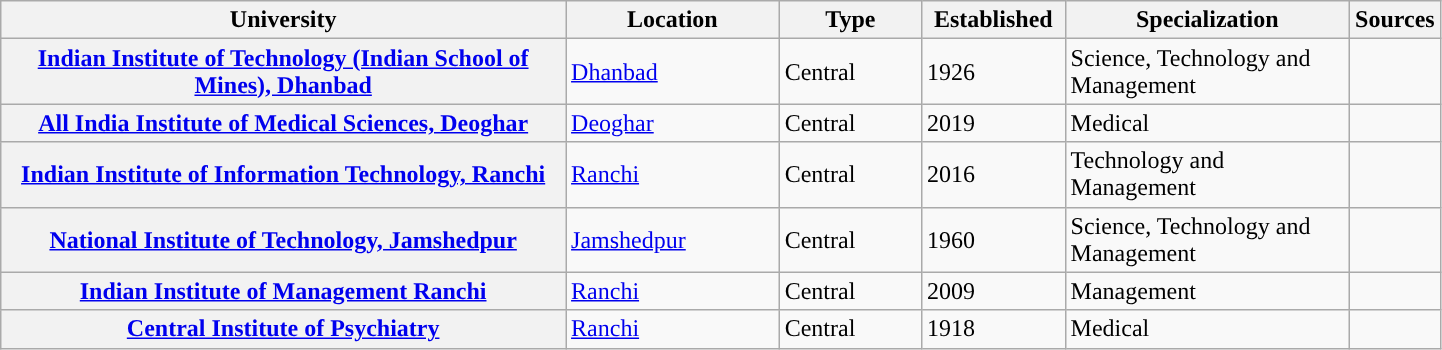<table class="wikitable sortable collapsible plainrowheaders" style="-align:left; width:76%;">
<tr>
<th scope="col" style="width: 40%;">University</th>
<th scope="col" style="width: 15%;">Location</th>
<th scope="col" style="width: 10%;">Type</th>
<th scope="col" style="width: 10%;">Established</th>
<th scope="col" style="width: 20%;">Specialization</th>
<th scope="col" style="width: 05%;">Sources</th>
</tr>
<tr>
<th scope="row"><a href='#'>Indian Institute of Technology (Indian School of Mines), Dhanbad</a></th>
<td><a href='#'>Dhanbad</a></td>
<td>Central</td>
<td>1926</td>
<td>Science, Technology and Management</td>
<td></td>
</tr>
<tr>
<th scope="row"><a href='#'>All India Institute of Medical Sciences, Deoghar</a></th>
<td><a href='#'>Deoghar</a></td>
<td>Central</td>
<td>2019</td>
<td>Medical</td>
<td></td>
</tr>
<tr>
<th scope="row"><a href='#'>Indian Institute of Information Technology, Ranchi</a></th>
<td><a href='#'>Ranchi</a></td>
<td>Central</td>
<td>2016</td>
<td>Technology and Management</td>
<td></td>
</tr>
<tr>
<th scope="row"><a href='#'>National Institute of Technology, Jamshedpur</a></th>
<td><a href='#'>Jamshedpur</a></td>
<td>Central</td>
<td>1960</td>
<td>Science, Technology and Management</td>
<td></td>
</tr>
<tr>
<th scope="row"><a href='#'>Indian Institute of Management Ranchi</a></th>
<td><a href='#'>Ranchi</a></td>
<td>Central</td>
<td>2009</td>
<td>Management</td>
<td></td>
</tr>
<tr>
<th scope="row"><a href='#'>Central Institute of Psychiatry</a></th>
<td><a href='#'>Ranchi</a></td>
<td>Central</td>
<td>1918</td>
<td>Medical</td>
<td></td>
</tr>
</table>
